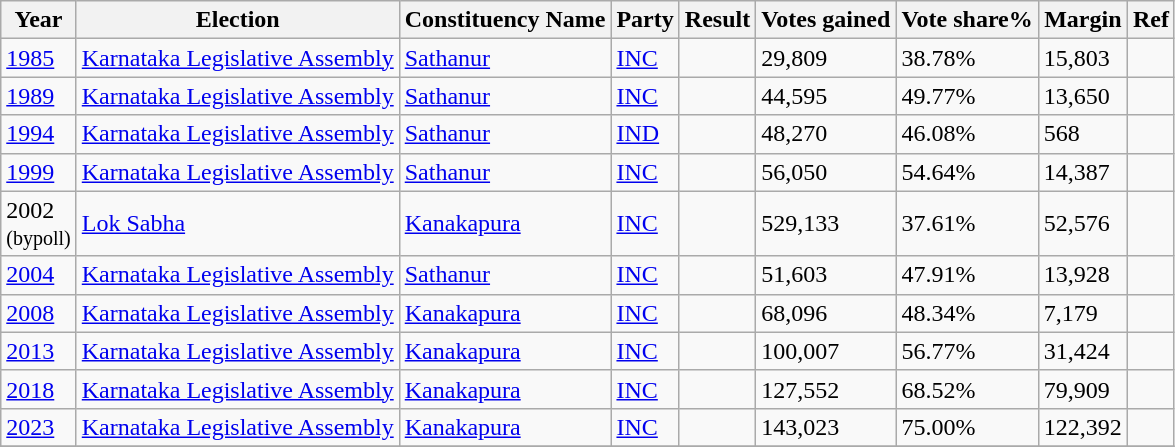<table class="wikitable">
<tr>
<th>Year</th>
<th>Election</th>
<th>Constituency Name</th>
<th>Party</th>
<th>Result</th>
<th>Votes gained</th>
<th>Vote share%</th>
<th>Margin</th>
<th>Ref</th>
</tr>
<tr>
<td><a href='#'>1985</a></td>
<td><a href='#'>Karnataka Legislative Assembly</a></td>
<td><a href='#'>Sathanur</a></td>
<td><a href='#'> INC</a></td>
<td></td>
<td>29,809</td>
<td>38.78%</td>
<td>15,803</td>
<td></td>
</tr>
<tr>
<td><a href='#'>1989</a></td>
<td><a href='#'>Karnataka Legislative Assembly</a></td>
<td><a href='#'>Sathanur</a></td>
<td><a href='#'> INC</a></td>
<td></td>
<td>44,595</td>
<td>49.77%</td>
<td>13,650</td>
<td></td>
</tr>
<tr>
<td><a href='#'>1994</a></td>
<td><a href='#'>Karnataka Legislative Assembly</a></td>
<td><a href='#'>Sathanur</a></td>
<td><a href='#'>IND</a></td>
<td></td>
<td>48,270</td>
<td>46.08%</td>
<td>568</td>
<td></td>
</tr>
<tr>
<td><a href='#'>1999</a></td>
<td><a href='#'>Karnataka Legislative Assembly</a></td>
<td><a href='#'>Sathanur</a></td>
<td><a href='#'> INC</a></td>
<td></td>
<td>56,050</td>
<td>54.64%</td>
<td>14,387</td>
<td></td>
</tr>
<tr>
<td>2002 <br> <small>(bypoll)</small></td>
<td><a href='#'>Lok Sabha</a></td>
<td><a href='#'>Kanakapura</a></td>
<td><a href='#'> INC</a></td>
<td></td>
<td>529,133</td>
<td>37.61%</td>
<td>52,576</td>
<td></td>
</tr>
<tr>
<td><a href='#'>2004</a></td>
<td><a href='#'>Karnataka Legislative Assembly</a></td>
<td><a href='#'>Sathanur</a></td>
<td><a href='#'> INC</a></td>
<td></td>
<td>51,603</td>
<td>47.91%</td>
<td>13,928</td>
<td></td>
</tr>
<tr>
<td><a href='#'>2008</a></td>
<td><a href='#'>Karnataka Legislative Assembly</a></td>
<td><a href='#'>Kanakapura</a></td>
<td><a href='#'> INC</a></td>
<td></td>
<td>68,096</td>
<td>48.34%</td>
<td>7,179</td>
<td></td>
</tr>
<tr>
<td><a href='#'>2013</a></td>
<td><a href='#'>Karnataka Legislative Assembly</a></td>
<td><a href='#'>Kanakapura</a></td>
<td><a href='#'> INC</a></td>
<td></td>
<td>100,007</td>
<td>56.77%</td>
<td>31,424</td>
<td></td>
</tr>
<tr>
<td><a href='#'>2018</a></td>
<td><a href='#'>Karnataka Legislative Assembly</a></td>
<td><a href='#'>Kanakapura</a></td>
<td><a href='#'> INC</a></td>
<td></td>
<td>127,552</td>
<td>68.52%</td>
<td>79,909</td>
<td></td>
</tr>
<tr>
<td><a href='#'>2023</a></td>
<td><a href='#'>Karnataka Legislative Assembly</a></td>
<td><a href='#'>Kanakapura</a></td>
<td><a href='#'> INC</a></td>
<td></td>
<td>143,023</td>
<td>75.00%</td>
<td>122,392</td>
<td></td>
</tr>
<tr>
</tr>
</table>
